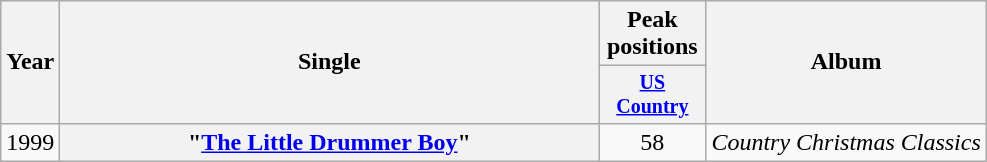<table class="wikitable plainrowheaders" style="text-align:center;">
<tr>
<th rowspan="2">Year</th>
<th rowspan="2" style="width:22em;">Single</th>
<th>Peak positions</th>
<th rowspan="2">Album</th>
</tr>
<tr style="font-size:smaller;">
<th width="65"><a href='#'>US Country</a><br></th>
</tr>
<tr>
<td>1999</td>
<th scope="row">"<a href='#'>The Little Drummer Boy</a>"</th>
<td>58</td>
<td align="left"><em>Country Christmas Classics</em></td>
</tr>
</table>
